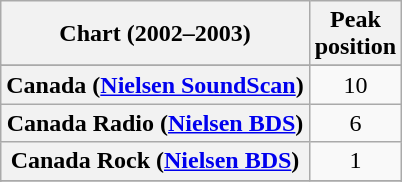<table class="wikitable sortable plainrowheaders" style="text-align:center">
<tr>
<th scope="col">Chart (2002–2003)</th>
<th scope="col">Peak<br>position</th>
</tr>
<tr>
</tr>
<tr>
<th scope="row">Canada (<a href='#'>Nielsen SoundScan</a>)</th>
<td>10</td>
</tr>
<tr>
<th scope="row">Canada Radio (<a href='#'>Nielsen BDS</a>)</th>
<td>6</td>
</tr>
<tr>
<th scope="row">Canada Rock (<a href='#'>Nielsen BDS</a>)</th>
<td>1</td>
</tr>
<tr>
</tr>
<tr>
</tr>
<tr>
</tr>
<tr>
</tr>
<tr>
</tr>
<tr>
</tr>
</table>
